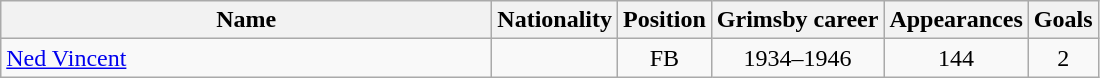<table class="wikitable" style="text-align: center;">
<tr>
<th style="width:20em">Name</th>
<th>Nationality</th>
<th>Position</th>
<th>Grimsby career</th>
<th>Appearances</th>
<th>Goals</th>
</tr>
<tr>
<td align="left"><a href='#'>Ned Vincent</a></td>
<td></td>
<td>FB</td>
<td>1934–1946</td>
<td>144</td>
<td>2</td>
</tr>
</table>
